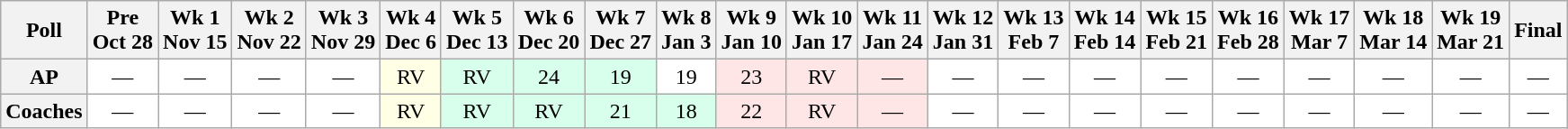<table class="wikitable" style="white-space:nowrap;">
<tr>
<th>Poll</th>
<th>Pre <br> Oct 28</th>
<th>Wk 1 <br> Nov 15</th>
<th>Wk 2 <br> Nov 22</th>
<th>Wk 3 <br> Nov 29</th>
<th>Wk 4 <br> Dec 6</th>
<th>Wk 5 <br> Dec 13</th>
<th>Wk 6 <br> Dec 20</th>
<th>Wk 7 <br> Dec 27</th>
<th>Wk 8  <br> Jan 3</th>
<th>Wk 9 <br> Jan 10</th>
<th>Wk 10 <br> Jan 17</th>
<th>Wk 11 <br> Jan 24</th>
<th>Wk 12 <br> Jan 31</th>
<th>Wk 13 <br> Feb 7</th>
<th>Wk 14 <br> Feb 14</th>
<th>Wk 15 <br> Feb 21</th>
<th>Wk 16 <br> Feb 28</th>
<th>Wk 17 <br> Mar 7</th>
<th>Wk 18 <br> Mar 14</th>
<th>Wk 19 <br> Mar 21</th>
<th>Final</th>
</tr>
<tr style="text-align:center;">
<th>AP</th>
<td style="background:#FFF;">—</td>
<td style="background:#FFF;">—</td>
<td style="background:#FFF;">—</td>
<td style="background:#FFF;">—</td>
<td style="background:#FFFFE6;">RV</td>
<td style="background:#D8FFEB;">RV</td>
<td style="background:#D8FFEB;">24</td>
<td style="background:#D8FFEB;">19</td>
<td style="background:#FFF;">19</td>
<td style="background:#FFE6E6;">23</td>
<td style="background:#FFE6E6;">RV</td>
<td style="background:#FFE6E6;">—</td>
<td style="background:#FFF;">—</td>
<td style="background:#FFF;">—</td>
<td style="background:#FFF;">—</td>
<td style="background:#FFF;">—</td>
<td style="background:#FFF;">—</td>
<td style="background:#FFF;">—</td>
<td style="background:#FFF;">—</td>
<td style="background:#FFF;">—</td>
<td style="background:#FFF;">—</td>
</tr>
<tr style="text-align:center;">
<th>Coaches</th>
<td style="background:#FFF;">—</td>
<td style="background:#FFF;">—</td>
<td style="background:#FFF;">—</td>
<td style="background:#FFF;">—</td>
<td style="background:#FFFFE6;">RV</td>
<td style="background:#D8FFEB;">RV</td>
<td style="background:#D8FFEB;">RV</td>
<td style="background:#D8FFEB;">21</td>
<td style="background:#D8FFEB;">18</td>
<td style="background:#FFE6E6;">22</td>
<td style="background:#FFE6E6;">RV</td>
<td style="background:#FFE6E6;">—</td>
<td style="background:#FFF;">—</td>
<td style="background:#FFF;">—</td>
<td style="background:#FFF;">—</td>
<td style="background:#FFF;">—</td>
<td style="background:#FFF;">—</td>
<td style="background:#FFF;">—</td>
<td style="background:#FFF;">—</td>
<td style="background:#FFF;">—</td>
<td style="background:#FFF;">—</td>
</tr>
</table>
